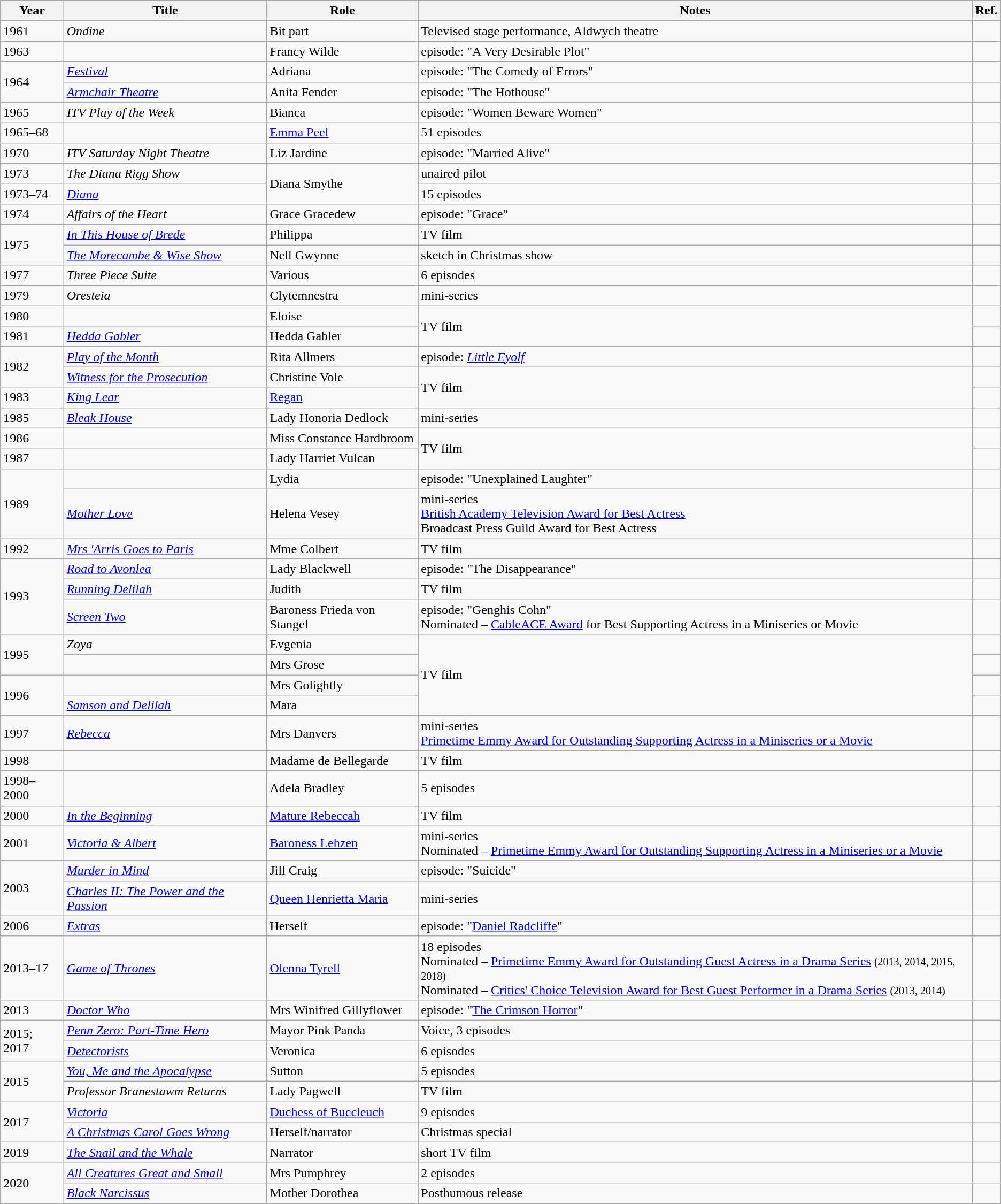<table class="wikitable sortable">
<tr>
<th>Year</th>
<th>Title</th>
<th>Role</th>
<th class="unsortable">Notes</th>
<th>Ref.</th>
</tr>
<tr>
<td>1961</td>
<td><em>Ondine</em></td>
<td>Bit part</td>
<td>Televised stage performance, Aldwych theatre</td>
<td></td>
</tr>
<tr>
<td>1963</td>
<td><em></em></td>
<td>Francy Wilde</td>
<td>episode: "A Very Desirable Plot"</td>
<td></td>
</tr>
<tr>
<td rowspan=2>1964</td>
<td><em><a href='#'>Festival</a></em></td>
<td>Adriana</td>
<td>episode: "The Comedy of Errors"</td>
<td></td>
</tr>
<tr>
<td><em><a href='#'>Armchair Theatre</a></em></td>
<td>Anita Fender</td>
<td>episode: "The Hothouse"</td>
<td></td>
</tr>
<tr>
<td>1965</td>
<td><em>ITV Play of the Week</em></td>
<td>Bianca</td>
<td>episode: "Women Beware Women"</td>
<td></td>
</tr>
<tr>
<td>1965–68</td>
<td><em></em></td>
<td><a href='#'>Emma Peel</a></td>
<td>51 episodes</td>
<td></td>
</tr>
<tr>
<td>1970</td>
<td><em>ITV Saturday Night Theatre</em></td>
<td>Liz Jardine</td>
<td>episode: "Married Alive"</td>
<td></td>
</tr>
<tr>
<td>1973</td>
<td><em>The Diana Rigg Show</em></td>
<td rowspan="2">Diana Smythe</td>
<td>unaired pilot</td>
<td></td>
</tr>
<tr>
<td>1973–74</td>
<td><em><a href='#'>Diana</a></em></td>
<td>15 episodes</td>
<td></td>
</tr>
<tr>
<td>1974</td>
<td><em>Affairs of the Heart</em></td>
<td>Grace Gracedew</td>
<td>episode: "Grace"</td>
<td></td>
</tr>
<tr>
<td rowspan=2>1975</td>
<td><em><a href='#'>In This House of Brede</a></em></td>
<td>Philippa</td>
<td>TV film</td>
<td></td>
</tr>
<tr>
<td><em><a href='#'>The Morecambe & Wise Show</a></em></td>
<td>Nell Gwynne</td>
<td>sketch in Christmas show</td>
<td></td>
</tr>
<tr>
<td>1977</td>
<td><em>Three Piece Suite</em></td>
<td>Various</td>
<td>6 episodes</td>
<td></td>
</tr>
<tr>
<td>1979</td>
<td><em>Oresteia</em></td>
<td>Clytemnestra</td>
<td>mini-series</td>
<td></td>
</tr>
<tr>
<td>1980</td>
<td><em></em></td>
<td>Eloise</td>
<td rowspan="2">TV film</td>
<td></td>
</tr>
<tr>
<td>1981</td>
<td><em><a href='#'>Hedda Gabler</a></em></td>
<td>Hedda Gabler</td>
<td></td>
</tr>
<tr>
<td rowspan=2>1982</td>
<td><em><a href='#'>Play of the Month</a></em></td>
<td>Rita Allmers</td>
<td>episode: <em><a href='#'>Little Eyolf</a></em></td>
<td></td>
</tr>
<tr>
<td><em><a href='#'>Witness for the Prosecution</a></em></td>
<td>Christine Vole</td>
<td rowspan="2">TV film</td>
<td></td>
</tr>
<tr>
<td>1983</td>
<td><em><a href='#'>King Lear</a></em></td>
<td><a href='#'>Regan</a></td>
<td></td>
</tr>
<tr>
<td>1985</td>
<td><em><a href='#'>Bleak House</a></em></td>
<td>Lady Honoria Dedlock</td>
<td>mini-series</td>
<td></td>
</tr>
<tr>
<td>1986</td>
<td><em></em></td>
<td>Miss Constance Hardbroom</td>
<td rowspan="2">TV film</td>
<td></td>
</tr>
<tr>
<td>1987</td>
<td><em></em></td>
<td>Lady Harriet Vulcan</td>
<td></td>
</tr>
<tr>
<td rowspan=2>1989</td>
<td><em></em></td>
<td>Lydia</td>
<td>episode: "Unexplained Laughter"</td>
<td></td>
</tr>
<tr>
<td><em><a href='#'>Mother Love</a></em></td>
<td>Helena Vesey</td>
<td>mini-series<br><a href='#'>British Academy Television Award for Best Actress</a><br>Broadcast Press Guild Award for Best Actress</td>
<td></td>
</tr>
<tr>
<td>1992</td>
<td><em><a href='#'>Mrs 'Arris Goes to Paris</a></em></td>
<td>Mme Colbert</td>
<td>TV film</td>
<td></td>
</tr>
<tr>
<td rowspan=3>1993</td>
<td><em><a href='#'>Road to Avonlea</a></em></td>
<td>Lady Blackwell</td>
<td>episode: "The Disappearance"</td>
<td></td>
</tr>
<tr>
<td><em><a href='#'>Running Delilah</a></em></td>
<td>Judith</td>
<td>TV film</td>
<td></td>
</tr>
<tr>
<td><em><a href='#'>Screen Two</a></em></td>
<td>Baroness Frieda von Stangel</td>
<td>episode: "Genghis Cohn"<br>Nominated – <a href='#'>CableACE Award</a> for Best Supporting Actress in a Miniseries or Movie</td>
<td></td>
</tr>
<tr>
<td rowspan=2>1995</td>
<td><em>Zoya</em></td>
<td>Evgenia</td>
<td rowspan="4">TV film</td>
<td></td>
</tr>
<tr>
<td><em></em></td>
<td>Mrs Grose</td>
<td></td>
</tr>
<tr>
<td rowspan=2>1996</td>
<td><em></em></td>
<td>Mrs Golightly</td>
<td></td>
</tr>
<tr>
<td><em><a href='#'>Samson and Delilah</a></em></td>
<td>Mara</td>
<td></td>
</tr>
<tr>
<td>1997</td>
<td><em><a href='#'>Rebecca</a></em></td>
<td>Mrs Danvers</td>
<td>mini-series<br><a href='#'>Primetime Emmy Award for Outstanding Supporting Actress in a Miniseries or a Movie</a></td>
<td></td>
</tr>
<tr>
<td>1998</td>
<td><em></em></td>
<td>Madame de Bellegarde</td>
<td>TV film</td>
<td></td>
</tr>
<tr>
<td>1998–2000</td>
<td><em></em></td>
<td>Adela Bradley</td>
<td>5 episodes</td>
<td></td>
</tr>
<tr>
<td>2000</td>
<td><em><a href='#'>In the Beginning</a></em></td>
<td><a href='#'>Mature Rebeccah</a></td>
<td>TV film</td>
<td></td>
</tr>
<tr>
<td>2001</td>
<td><em><a href='#'>Victoria & Albert</a></em></td>
<td><a href='#'>Baroness Lehzen</a></td>
<td>mini-series<br>Nominated – <a href='#'>Primetime Emmy Award for Outstanding Supporting Actress in a Miniseries or a Movie</a></td>
<td></td>
</tr>
<tr>
<td rowspan=2>2003</td>
<td><em><a href='#'>Murder in Mind</a></em></td>
<td>Jill Craig</td>
<td>episode: "Suicide"</td>
<td></td>
</tr>
<tr>
<td><em><a href='#'>Charles II: The Power and the Passion</a></em></td>
<td><a href='#'>Queen Henrietta Maria</a></td>
<td>mini-series</td>
<td></td>
</tr>
<tr>
<td>2006</td>
<td><em><a href='#'>Extras</a></em></td>
<td>Herself</td>
<td>episode: "<a href='#'>Daniel Radcliffe</a>"</td>
<td></td>
</tr>
<tr>
<td>2013–17</td>
<td><em><a href='#'>Game of Thrones</a></em></td>
<td><a href='#'>Olenna Tyrell</a></td>
<td>18 episodes <br>Nominated – <a href='#'>Primetime Emmy Award for Outstanding Guest Actress in a Drama Series</a> <small>(2013, 2014, 2015, 2018)</small><br>Nominated – <a href='#'>Critics' Choice Television Award for Best Guest Performer in a Drama Series</a> <small>(2013, 2014)</small></td>
<td></td>
</tr>
<tr>
<td>2013</td>
<td><em><a href='#'>Doctor Who</a></em></td>
<td>Mrs Winifred Gillyflower</td>
<td>episode: "<a href='#'>The Crimson Horror</a>"</td>
<td></td>
</tr>
<tr>
<td rowspan=2>2015; 2017</td>
<td><em><a href='#'>Penn Zero: Part-Time Hero</a></em></td>
<td>Mayor Pink Panda</td>
<td>Voice, 3 episodes</td>
<td></td>
</tr>
<tr>
<td><em><a href='#'>Detectorists</a></em></td>
<td>Veronica</td>
<td>6 episodes</td>
<td></td>
</tr>
<tr>
<td rowspan=2>2015</td>
<td><em><a href='#'>You, Me and the Apocalypse</a></em></td>
<td>Sutton</td>
<td>5 episodes</td>
<td></td>
</tr>
<tr>
<td><em>Professor Branestawm Returns</em></td>
<td>Lady Pagwell</td>
<td>TV film</td>
<td></td>
</tr>
<tr>
<td rowspan=2>2017</td>
<td><em><a href='#'>Victoria</a></em></td>
<td><a href='#'>Duchess of Buccleuch</a></td>
<td>9 episodes</td>
<td></td>
</tr>
<tr>
<td><em><a href='#'>A Christmas Carol Goes Wrong</a></em></td>
<td>Herself/narrator</td>
<td>Christmas special</td>
<td></td>
</tr>
<tr>
<td>2019</td>
<td><em><a href='#'>The Snail and the Whale</a></em></td>
<td>Narrator</td>
<td>short TV film</td>
<td></td>
</tr>
<tr>
<td rowspan=2>2020</td>
<td><em><a href='#'>All Creatures Great and Small</a></em></td>
<td>Mrs Pumphrey</td>
<td>2 episodes</td>
<td></td>
</tr>
<tr>
<td><em><a href='#'>Black Narcissus</a></em></td>
<td>Mother Dorothea</td>
<td>Posthumous release</td>
<td></td>
</tr>
</table>
